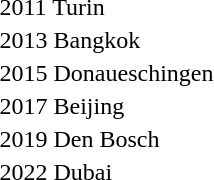<table>
<tr>
<td>2011 Turin</td>
<td></td>
<td></td>
<td></td>
</tr>
<tr>
<td>2013 Bangkok</td>
<td></td>
<td></td>
<td></td>
</tr>
<tr>
<td>2015 Donaueschingen</td>
<td></td>
<td></td>
<td></td>
</tr>
<tr>
<td>2017 Beijing</td>
<td></td>
<td></td>
<td></td>
</tr>
<tr>
<td>2019 Den Bosch</td>
<td></td>
<td></td>
<td></td>
</tr>
<tr>
<td>2022 Dubai</td>
<td></td>
<td></td>
<td></td>
</tr>
</table>
